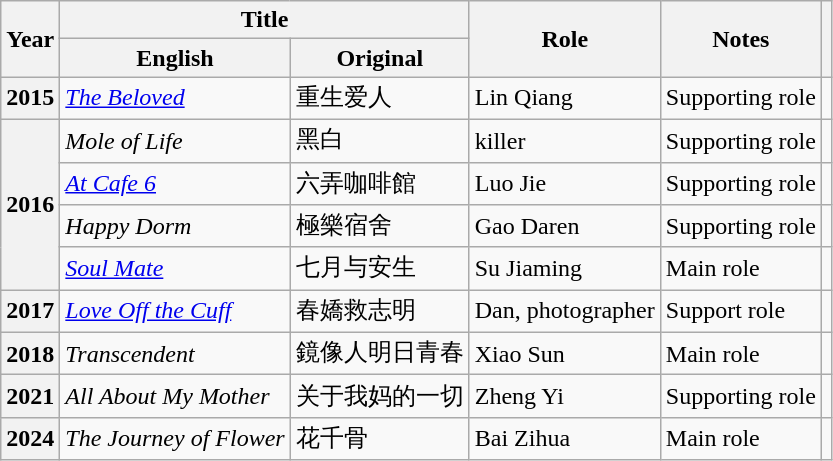<table class="wikitable sortable plainrowheaders">
<tr>
<th scope="col" rowspan="2">Year</th>
<th scope="col" colspan="2">Title</th>
<th scope="col" rowspan="2">Role</th>
<th scope="col" rowspan="2">Notes</th>
<th scope="col" rowspan="2" class="unsortable"></th>
</tr>
<tr>
<th scope="col">English</th>
<th scope="col">Original</th>
</tr>
<tr>
<th scope="row">2015</th>
<td><em><a href='#'>The Beloved</a></em></td>
<td>重生爱人</td>
<td>Lin Qiang</td>
<td>Supporting role</td>
<td></td>
</tr>
<tr>
<th rowspan="4" scope="row">2016</th>
<td><em>Mole of Life</em></td>
<td>黑白</td>
<td>killer</td>
<td>Supporting role</td>
<td></td>
</tr>
<tr>
<td><em><a href='#'>At Cafe 6</a></em></td>
<td>六弄咖啡館</td>
<td>Luo Jie</td>
<td>Supporting role</td>
<td></td>
</tr>
<tr>
<td><em>Happy Dorm</em></td>
<td>極樂宿舍</td>
<td>Gao Daren</td>
<td>Supporting role</td>
<td></td>
</tr>
<tr>
<td><em><a href='#'>Soul Mate</a></em></td>
<td>七月与安生</td>
<td>Su Jiaming</td>
<td>Main role</td>
<td></td>
</tr>
<tr>
<th scope="row">2017</th>
<td><em><a href='#'>Love Off the Cuff</a></em></td>
<td>春嬌救志明</td>
<td>Dan, photographer</td>
<td>Support role</td>
<td></td>
</tr>
<tr>
<th scope="row">2018</th>
<td><em>Transcendent</em></td>
<td>鏡像人明日青春</td>
<td>Xiao Sun</td>
<td>Main role</td>
<td></td>
</tr>
<tr>
<th scope="row">2021</th>
<td><em>All About My Mother</em></td>
<td>关于我妈的一切</td>
<td>Zheng Yi</td>
<td>Supporting role</td>
<td></td>
</tr>
<tr>
<th scope="row">2024</th>
<td><em>The Journey of Flower</em></td>
<td>花千骨</td>
<td>Bai Zihua</td>
<td>Main role</td>
<td></td>
</tr>
</table>
